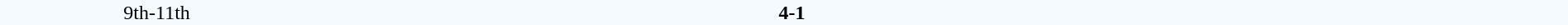<table style="width: 100%; background:#F5FAFF;" cellspacing="0">
<tr>
<td align=center rowspan=3 width=20%>9th-11th</td>
</tr>
<tr>
<td width=24% align=right><strong></strong></td>
<td align=center width=13%><strong>4-1</strong></td>
<td width=24%><strong></strong></td>
<td style=font-size:85% rowspan=3 align=center></td>
</tr>
</table>
